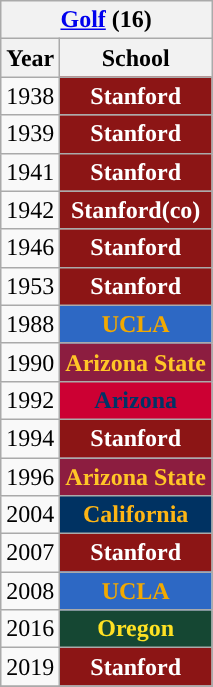<table class="wikitable">
<tr>
<th colspan=2><a href='#'>Golf</a> (16)</th>
</tr>
<tr>
<th>Year</th>
<th>School</th>
</tr>
<tr>
<td>1938</td>
<th style="background:#8C1515; color:#FFFFFF;">Stanford</th>
</tr>
<tr>
<td>1939</td>
<th style="background:#8C1515; color:#FFFFFF;">Stanford</th>
</tr>
<tr>
<td>1941</td>
<th style="background:#8C1515; color:#FFFFFF;">Stanford</th>
</tr>
<tr>
<td>1942</td>
<th style="background:#8C1515; color:#FFFFFF;">Stanford(co)</th>
</tr>
<tr>
<td>1946</td>
<th style="background:#8C1515; color:#FFFFFF;">Stanford</th>
</tr>
<tr>
<td>1953</td>
<th style="background:#8C1515; color:#FFFFFF;">Stanford</th>
</tr>
<tr>
<td>1988</td>
<th style="background:#2D68C4; color:#F2A900;">UCLA</th>
</tr>
<tr>
<td>1990</td>
<th style="background:#8C1D40; color:#FFC627;">Arizona State</th>
</tr>
<tr>
<td>1992</td>
<th style="background:#CC0033; color:#003366;">Arizona</th>
</tr>
<tr>
<td>1994</td>
<th style="background:#8C1515; color:#FFFFFF;">Stanford</th>
</tr>
<tr>
<td>1996</td>
<th style="background:#8C1D40; color:#FFC627;">Arizona State</th>
</tr>
<tr>
<td>2004</td>
<th style="background:#003262; color:#FDB515;">California</th>
</tr>
<tr>
<td>2007</td>
<th style="background:#8C1515; color:#FFFFFF;">Stanford</th>
</tr>
<tr>
<td>2008</td>
<th style="background:#2D68C4; color:#F2A900;">UCLA</th>
</tr>
<tr>
<td>2016</td>
<th style="background:#154733; color:#FEE123;">Oregon</th>
</tr>
<tr>
<td>2019</td>
<th style="background:#8C1515; color:#FFFFFF;">Stanford</th>
</tr>
<tr>
</tr>
</table>
